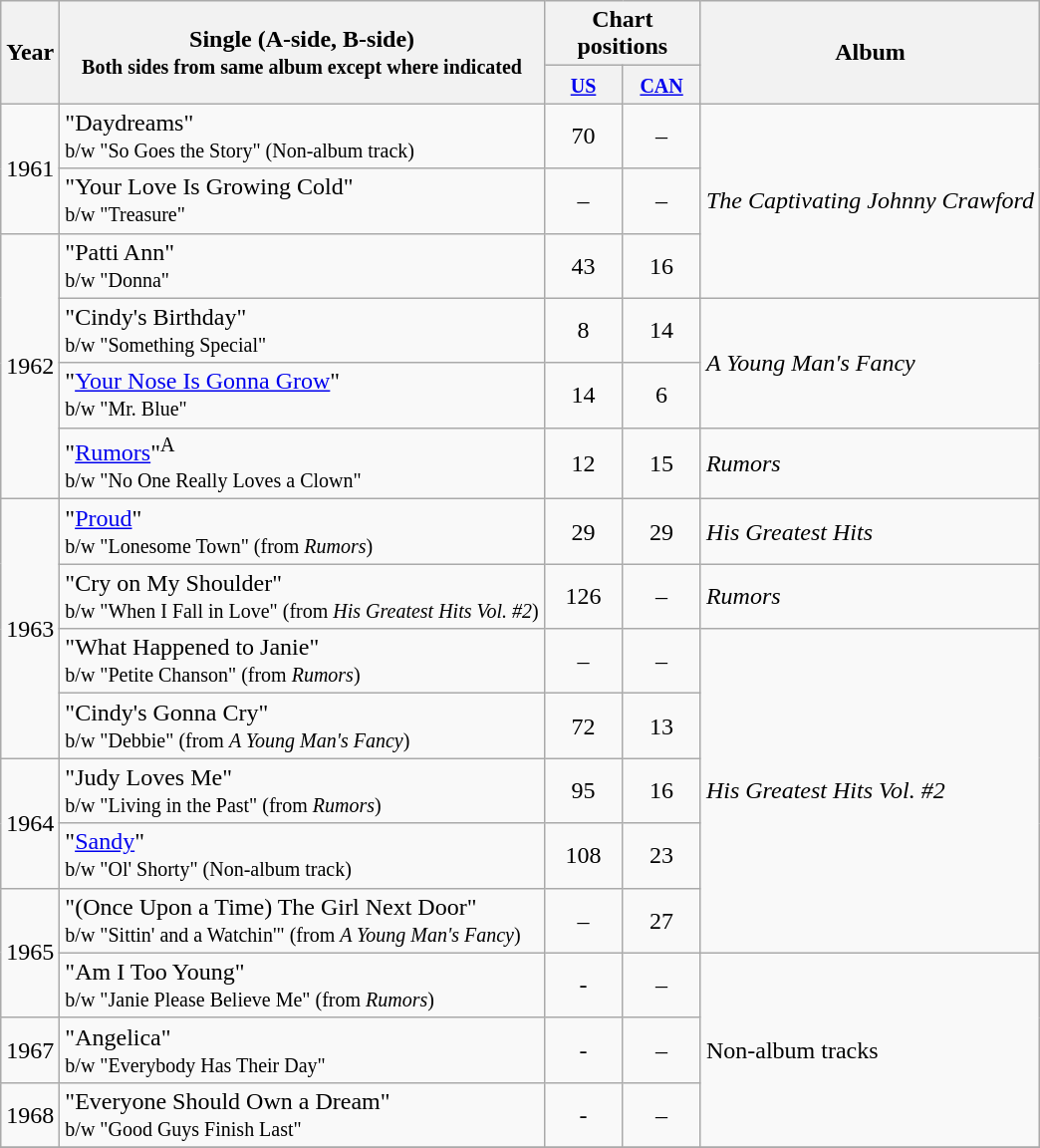<table class="wikitable">
<tr>
<th rowspan="2">Year</th>
<th rowspan="2">Single (A-side, B-side)<br><small>Both sides from same album except where indicated</small></th>
<th colspan="2">Chart positions</th>
<th rowspan="2">Album</th>
</tr>
<tr>
<th width="45"><small><a href='#'>US</a></small></th>
<th width="45"><small><a href='#'>CAN</a></small><br></th>
</tr>
<tr>
<td rowspan="2">1961</td>
<td>"Daydreams"<br><small>b/w "So Goes the Story" (Non-album track)</small></td>
<td align="center">70</td>
<td align="center">–</td>
<td rowspan="3"><em>The Captivating Johnny Crawford</em></td>
</tr>
<tr>
<td>"Your Love Is Growing Cold"<br><small>b/w "Treasure"</small></td>
<td align="center">–</td>
<td align="center">–</td>
</tr>
<tr>
<td rowspan="4">1962</td>
<td>"Patti Ann"<br><small>b/w "Donna"</small></td>
<td align="center">43</td>
<td align="center">16</td>
</tr>
<tr>
<td>"Cindy's Birthday"<br><small>b/w "Something Special"</small></td>
<td align="center">8</td>
<td align="center">14</td>
<td rowspan="2"><em>A Young Man's Fancy</em></td>
</tr>
<tr>
<td>"<a href='#'>Your Nose Is Gonna Grow</a>"<br><small>b/w "Mr. Blue"</small></td>
<td align="center">14</td>
<td align="center">6</td>
</tr>
<tr>
<td>"<a href='#'>Rumors</a>"<sup>A</sup><br><small>b/w "No One Really Loves a Clown"</small></td>
<td align="center">12</td>
<td align="center">15</td>
<td><em>Rumors</em></td>
</tr>
<tr>
<td rowspan="4">1963</td>
<td>"<a href='#'>Proud</a>"<br><small>b/w "Lonesome Town" (from <em>Rumors</em>)</small></td>
<td align="center">29</td>
<td align="center">29</td>
<td><em>His Greatest Hits</em></td>
</tr>
<tr>
<td>"Cry on My Shoulder"<br><small>b/w "When I Fall in Love" (from <em>His Greatest Hits Vol. #2</em>)</small></td>
<td align="center">126</td>
<td align="center">–</td>
<td><em>Rumors</em></td>
</tr>
<tr>
<td>"What Happened to Janie"<br><small>b/w "Petite Chanson" (from <em>Rumors</em>)</small></td>
<td align="center">–</td>
<td align="center">–</td>
<td rowspan="5"><em>His Greatest Hits Vol. #2</em></td>
</tr>
<tr>
<td>"Cindy's Gonna Cry"<br><small>b/w "Debbie" (from <em>A Young Man's Fancy</em>)</small></td>
<td align="center">72</td>
<td align="center">13</td>
</tr>
<tr>
<td rowspan="2">1964</td>
<td>"Judy Loves Me"<br><small>b/w "Living in the Past" (from <em>Rumors</em>)</small></td>
<td align="center">95</td>
<td align="center">16</td>
</tr>
<tr>
<td>"<a href='#'>Sandy</a>"<br><small>b/w "Ol' Shorty" (Non-album track)</small></td>
<td align="center">108</td>
<td align="center">23</td>
</tr>
<tr>
<td rowspan="2">1965</td>
<td>"(Once Upon a Time) The Girl Next Door"<br><small>b/w "Sittin' and a Watchin'" (from <em>A Young Man's Fancy</em>)</small></td>
<td align="center">–</td>
<td align="center">27</td>
</tr>
<tr>
<td>"Am I Too Young"<br><small>b/w "Janie Please Believe Me" (from <em>Rumors</em>)</small></td>
<td align="center">-</td>
<td align="center">–</td>
<td rowspan="3">Non-album tracks</td>
</tr>
<tr>
<td>1967</td>
<td>"Angelica"<br><small>b/w "Everybody Has Their Day"</small></td>
<td align="center">-</td>
<td align="center">–</td>
</tr>
<tr>
<td>1968</td>
<td>"Everyone Should Own a Dream"<br><small>b/w "Good Guys Finish Last"</small></td>
<td align="center">-</td>
<td align="center">–</td>
</tr>
<tr>
</tr>
</table>
